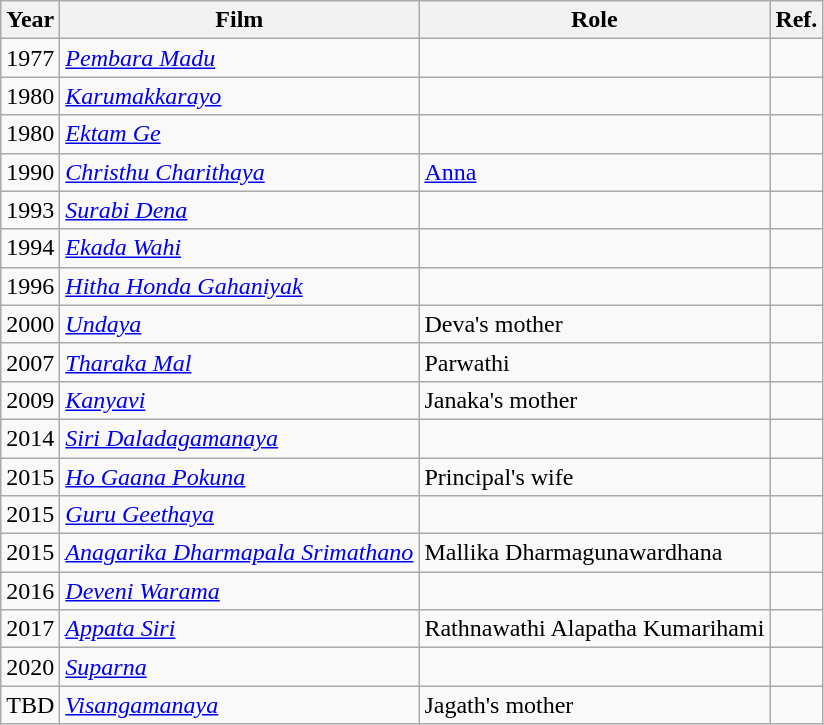<table class="wikitable">
<tr>
<th>Year</th>
<th>Film</th>
<th>Role</th>
<th>Ref.</th>
</tr>
<tr>
<td>1977</td>
<td><em><a href='#'>Pembara Madu</a></em></td>
<td></td>
<td></td>
</tr>
<tr>
<td>1980</td>
<td><em><a href='#'>Karumakkarayo</a></em></td>
<td></td>
<td></td>
</tr>
<tr>
<td>1980</td>
<td><em><a href='#'>Ektam Ge</a></em></td>
<td></td>
<td></td>
</tr>
<tr>
<td>1990</td>
<td><em><a href='#'>Christhu Charithaya</a></em></td>
<td><a href='#'>Anna</a></td>
<td></td>
</tr>
<tr>
<td>1993</td>
<td><em><a href='#'>Surabi Dena</a></em></td>
<td></td>
<td></td>
</tr>
<tr>
<td>1994</td>
<td><em><a href='#'>Ekada Wahi</a></em></td>
<td></td>
<td></td>
</tr>
<tr>
<td>1996</td>
<td><em><a href='#'>Hitha Honda Gahaniyak</a></em></td>
<td></td>
<td></td>
</tr>
<tr>
<td>2000</td>
<td><em><a href='#'>Undaya</a></em></td>
<td>Deva's mother</td>
<td></td>
</tr>
<tr>
<td>2007</td>
<td><em><a href='#'>Tharaka Mal</a></em></td>
<td>Parwathi</td>
<td></td>
</tr>
<tr>
<td>2009</td>
<td><em><a href='#'>Kanyavi</a></em></td>
<td>Janaka's mother</td>
<td></td>
</tr>
<tr>
<td>2014</td>
<td><em><a href='#'>Siri Daladagamanaya</a></em></td>
<td></td>
<td></td>
</tr>
<tr>
<td>2015</td>
<td><em><a href='#'>Ho Gaana Pokuna</a></em></td>
<td>Principal's wife</td>
<td></td>
</tr>
<tr>
<td>2015</td>
<td><em><a href='#'>Guru Geethaya</a></em></td>
<td></td>
<td></td>
</tr>
<tr>
<td>2015</td>
<td><em><a href='#'>Anagarika Dharmapala Srimathano</a></em></td>
<td>Mallika Dharmagunawardhana</td>
<td></td>
</tr>
<tr>
<td>2016</td>
<td><em><a href='#'>Deveni Warama</a></em></td>
<td></td>
<td></td>
</tr>
<tr>
<td>2017</td>
<td><em><a href='#'>Appata Siri</a></em></td>
<td>Rathnawathi Alapatha Kumarihami</td>
<td></td>
</tr>
<tr>
<td>2020</td>
<td><em><a href='#'>Suparna</a></em></td>
<td></td>
<td></td>
</tr>
<tr>
<td>TBD</td>
<td><em><a href='#'>Visangamanaya</a></em></td>
<td>Jagath's mother</td>
<td></td>
</tr>
</table>
